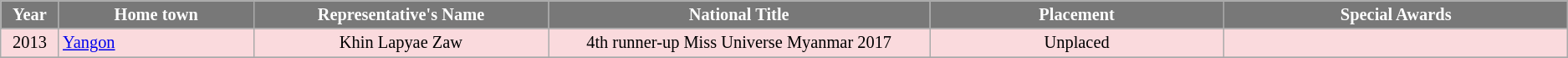<table class="wikitable " style="font-size: 85%; text-align:center">
<tr>
<th width="40" style="background-color:#787878;color:#FFFFFF;">Year</th>
<th width="150" style="background-color:#787878;color:#FFFFFF;">Home town</th>
<th width="230" style="background-color:#787878;color:#FFFFFF;">Representative's Name</th>
<th width="300" style="background-color:#787878;color:#FFFFFF;">National Title</th>
<th width="230" style="background-color:#787878;color:#FFFFFF;">Placement</th>
<th width="270" style="background-color:#787878;color:#FFFFFF;">Special Awards</th>
</tr>
<tr>
</tr>
<tr style="background-color:#FADADD; ">
<td>2013</td>
<td align=left> <a href='#'>Yangon</a></td>
<td>Khin Lapyae Zaw</td>
<td>4th runner-up Miss Universe Myanmar 2017</td>
<td>Unplaced</td>
<td style="background:;"></td>
</tr>
<tr>
</tr>
</table>
